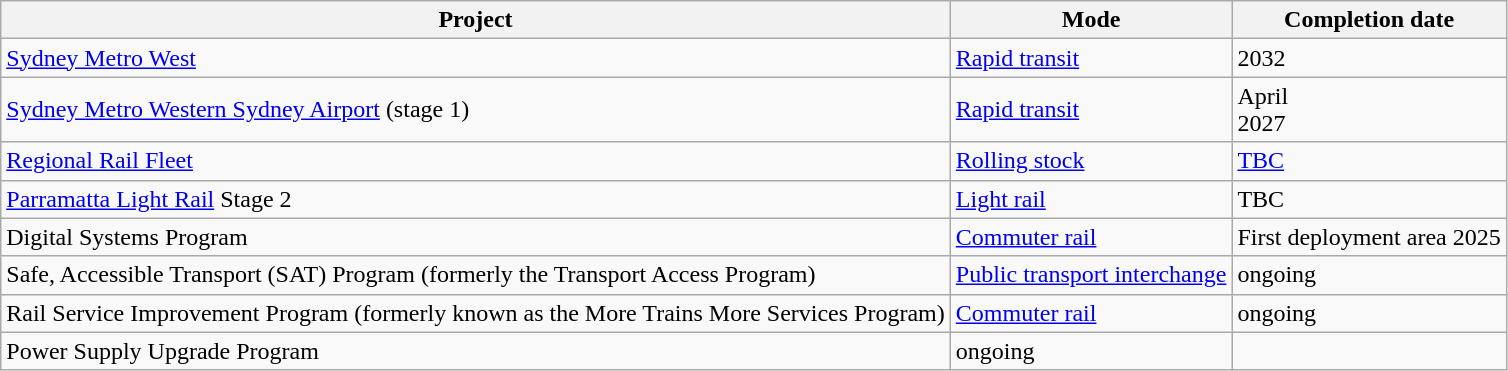<table class="wikitable sortable">
<tr>
<th>Project</th>
<th>Mode</th>
<th>Completion date</th>
</tr>
<tr>
<td><a href='#'>Sydney Metro West</a></td>
<td><a href='#'>Rapid transit</a></td>
<td>2032</td>
</tr>
<tr>
<td><a href='#'>Sydney Metro Western Sydney Airport</a> (stage 1)</td>
<td><a href='#'>Rapid transit</a></td>
<td>April<br>2027</td>
</tr>
<tr>
<td><a href='#'>Regional Rail Fleet</a></td>
<td><a href='#'>Rolling stock</a></td>
<td><a href='#'>TBC</a></td>
</tr>
<tr>
<td><a href='#'>Parramatta Light Rail</a> Stage 2</td>
<td><a href='#'>Light rail</a></td>
<td>TBC</td>
</tr>
<tr>
<td>Digital Systems Program</td>
<td><a href='#'>Commuter rail</a></td>
<td>First deployment area 2025</td>
</tr>
<tr>
<td>Safe, Accessible Transport (SAT) Program (formerly the Transport Access Program)</td>
<td><a href='#'>Public transport interchange</a></td>
<td>ongoing</td>
</tr>
<tr>
<td>Rail Service Improvement Program (formerly known as the More Trains More Services Program)</td>
<td><a href='#'>Commuter rail</a></td>
<td>ongoing</td>
</tr>
<tr>
<td>Power Supply Upgrade Program</td>
<td>ongoing</td>
<td></td>
</tr>
</table>
